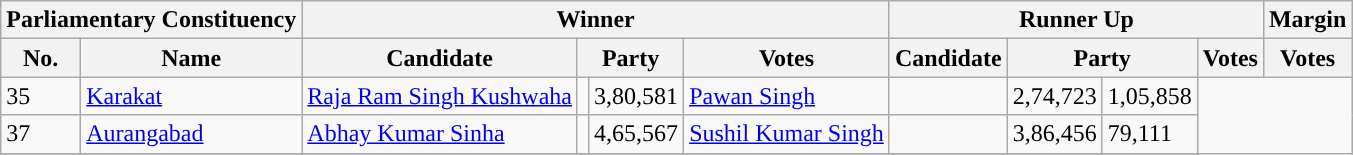<table class="wikitable sortable mw-collapsible">
<tr>
<th colspan="2">Parliamentary Constituency</th>
<th colspan="4">Winner</th>
<th colspan="4">Runner Up</th>
<th colspan="1">Margin</th>
</tr>
<tr>
<th>No.</th>
<th>Name</th>
<th>Candidate</th>
<th colspan=2>Party</th>
<th data-sort-type=number>Votes</th>
<th>Candidate</th>
<th colspan=2>Party</th>
<th data-sort-type=number>Votes</th>
<th>Votes</th>
</tr>
<tr>
<td>35</td>
<td><a href='#'>Karakat</a></td>
<td><a href='#'>Raja Ram Singh Kushwaha</a></td>
<td></td>
<td>3,80,581</td>
<td><a href='#'>Pawan Singh</a></td>
<td></td>
<td>2,74,723</td>
<td style="background:">1,05,858</td>
</tr>
<tr>
<td>37</td>
<td><a href='#'>Aurangabad</a></td>
<td><a href='#'>Abhay Kumar Sinha</a></td>
<td></td>
<td>4,65,567</td>
<td><a href='#'>Sushil Kumar Singh</a></td>
<td></td>
<td>3,86,456</td>
<td style="background:">79,111</td>
</tr>
<tr>
</tr>
</table>
